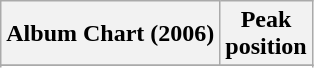<table class="wikitable sortable plainrowheaders">
<tr>
<th>Album Chart (2006)</th>
<th>Peak<br>position</th>
</tr>
<tr>
</tr>
<tr>
</tr>
<tr>
</tr>
<tr>
</tr>
<tr>
</tr>
</table>
